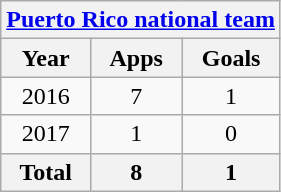<table class="wikitable" style="text-align:center">
<tr>
<th colspan=3><a href='#'>Puerto Rico national team</a></th>
</tr>
<tr>
<th>Year</th>
<th>Apps</th>
<th>Goals</th>
</tr>
<tr>
<td>2016</td>
<td>7</td>
<td>1</td>
</tr>
<tr>
<td>2017</td>
<td>1</td>
<td>0</td>
</tr>
<tr>
<th>Total</th>
<th>8</th>
<th>1</th>
</tr>
</table>
